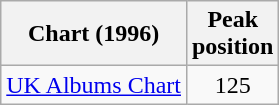<table class="wikitable sortable">
<tr>
<th>Chart (1996)</th>
<th>Peak<br>position</th>
</tr>
<tr>
<td align="left"><a href='#'>UK Albums Chart</a></td>
<td style="text-align:center;">125</td>
</tr>
</table>
